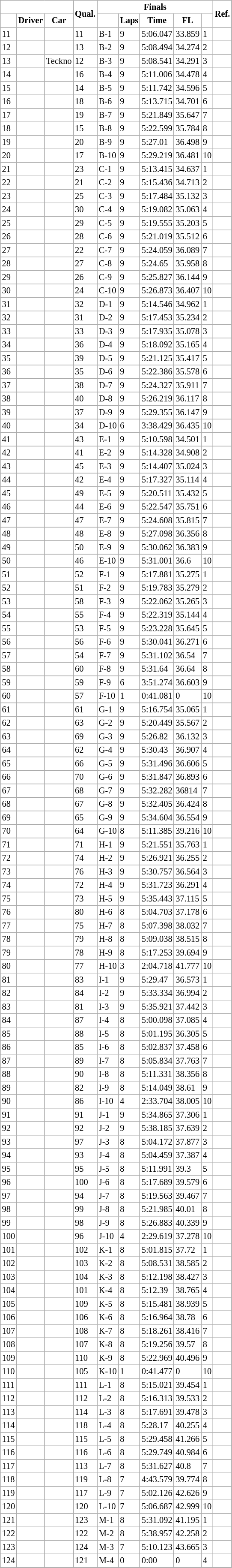<table border="2" cellpadding="2" cellspacing="0" style="margin:0 1em 0 0; border:1px #aaa solid; border-collapse:collapse; font-size:85%;">
<tr>
<th colspan="3"></th>
<th rowspan="2" style="text-align:center;">Qual.</th>
<th colspan="5" style="text-align:center;">Finals</th>
<th rowspan="2" style="text-align:center;">Ref.</th>
</tr>
<tr>
<th style="text-align:center;"></th>
<th style="text-align:center;">Driver</th>
<th style="text-align:center;">Car</th>
<th style="text-align:center;"></th>
<th style="text-align:center;">Laps</th>
<th style="text-align:center;">Time</th>
<th style="text-align:center;">FL</th>
</tr>
<tr>
<td>11</td>
<td></td>
<td></td>
<td>11</td>
<td>B-1</td>
<td>9</td>
<td>5:06.047</td>
<td>33.859</td>
<td>1</td>
<td></td>
</tr>
<tr>
<td>12</td>
<td></td>
<td></td>
<td>13</td>
<td>B-2</td>
<td>9</td>
<td>5:08.494</td>
<td>34.274</td>
<td>2</td>
<td></td>
</tr>
<tr>
<td>13</td>
<td></td>
<td>Teckno</td>
<td>12</td>
<td>B-3</td>
<td>9</td>
<td>5:08.541</td>
<td>34.291</td>
<td>3</td>
<td></td>
</tr>
<tr>
<td>14</td>
<td></td>
<td></td>
<td>16</td>
<td>B-4</td>
<td>9</td>
<td>5:11.006</td>
<td>34.478</td>
<td>4</td>
<td></td>
</tr>
<tr>
<td>15</td>
<td></td>
<td></td>
<td>14</td>
<td>B-5</td>
<td>9</td>
<td>5:11.742</td>
<td>34.596</td>
<td>5</td>
<td></td>
</tr>
<tr>
<td>16</td>
<td></td>
<td></td>
<td>18</td>
<td>B-6</td>
<td>9</td>
<td>5:13.715</td>
<td>34.701</td>
<td>6</td>
<td></td>
</tr>
<tr>
<td>17</td>
<td></td>
<td></td>
<td>19</td>
<td>B-7</td>
<td>9</td>
<td>5:21.849</td>
<td>35.647</td>
<td>7</td>
<td></td>
</tr>
<tr>
<td>18</td>
<td></td>
<td></td>
<td>15</td>
<td>B-8</td>
<td>9</td>
<td>5:22.599</td>
<td>35.784</td>
<td>8</td>
<td></td>
</tr>
<tr>
<td>19</td>
<td></td>
<td></td>
<td>20</td>
<td>B-9</td>
<td>9</td>
<td>5:27.01</td>
<td>36.498</td>
<td>9</td>
<td></td>
</tr>
<tr>
<td>20</td>
<td></td>
<td></td>
<td>17</td>
<td>B-10</td>
<td>9</td>
<td>5:29.219</td>
<td>36.481</td>
<td>10</td>
<td></td>
</tr>
<tr>
<td>21</td>
<td></td>
<td></td>
<td>23</td>
<td>C-1</td>
<td>9</td>
<td>5:13.415</td>
<td>34.637</td>
<td>1</td>
<td></td>
</tr>
<tr>
<td>22</td>
<td></td>
<td></td>
<td>21</td>
<td>C-2</td>
<td>9</td>
<td>5:15.436</td>
<td>34.713</td>
<td>2</td>
<td></td>
</tr>
<tr>
<td>23</td>
<td></td>
<td></td>
<td>25</td>
<td>C-3</td>
<td>9</td>
<td>5:17.484</td>
<td>35.132</td>
<td>3</td>
<td></td>
</tr>
<tr>
<td>24</td>
<td></td>
<td></td>
<td>30</td>
<td>C-4</td>
<td>9</td>
<td>5:19.082</td>
<td>35.063</td>
<td>4</td>
<td></td>
</tr>
<tr>
<td>25</td>
<td></td>
<td></td>
<td>29</td>
<td>C-5</td>
<td>9</td>
<td>5:19.555</td>
<td>35.203</td>
<td>5</td>
<td></td>
</tr>
<tr>
<td>26</td>
<td></td>
<td></td>
<td>28</td>
<td>C-6</td>
<td>9</td>
<td>5:21.019</td>
<td>35.512</td>
<td>6</td>
<td></td>
</tr>
<tr>
<td>27</td>
<td></td>
<td></td>
<td>22</td>
<td>C-7</td>
<td>9</td>
<td>5:24.059</td>
<td>36.089</td>
<td>7</td>
<td></td>
</tr>
<tr>
<td>28</td>
<td></td>
<td></td>
<td>27</td>
<td>C-8</td>
<td>9</td>
<td>5:24.65</td>
<td>35.958</td>
<td>8</td>
<td></td>
</tr>
<tr>
<td>29</td>
<td></td>
<td></td>
<td>26</td>
<td>C-9</td>
<td>9</td>
<td>5:25.827</td>
<td>36.144</td>
<td>9</td>
<td></td>
</tr>
<tr>
<td>30</td>
<td></td>
<td></td>
<td>24</td>
<td>C-10</td>
<td>9</td>
<td>5:26.873</td>
<td>36.407</td>
<td>10</td>
<td></td>
</tr>
<tr>
<td>31</td>
<td></td>
<td></td>
<td>32</td>
<td>D-1</td>
<td>9</td>
<td>5:14.546</td>
<td>34.962</td>
<td>1</td>
<td></td>
</tr>
<tr>
<td>32</td>
<td></td>
<td></td>
<td>31</td>
<td>D-2</td>
<td>9</td>
<td>5:17.453</td>
<td>35.234</td>
<td>2</td>
<td></td>
</tr>
<tr>
<td>33</td>
<td></td>
<td></td>
<td>33</td>
<td>D-3</td>
<td>9</td>
<td>5:17.935</td>
<td>35.078</td>
<td>3</td>
<td></td>
</tr>
<tr>
<td>34</td>
<td></td>
<td></td>
<td>36</td>
<td>D-4</td>
<td>9</td>
<td>5:18.092</td>
<td>35.165</td>
<td>4</td>
<td></td>
</tr>
<tr>
<td>35</td>
<td></td>
<td></td>
<td>39</td>
<td>D-5</td>
<td>9</td>
<td>5:21.125</td>
<td>35.417</td>
<td>5</td>
<td></td>
</tr>
<tr>
<td>36</td>
<td></td>
<td></td>
<td>35</td>
<td>D-6</td>
<td>9</td>
<td>5:22.386</td>
<td>35.578</td>
<td>6</td>
<td></td>
</tr>
<tr>
<td>37</td>
<td></td>
<td></td>
<td>38</td>
<td>D-7</td>
<td>9</td>
<td>5:24.327</td>
<td>35.911</td>
<td>7</td>
<td></td>
</tr>
<tr>
<td>38</td>
<td></td>
<td></td>
<td>40</td>
<td>D-8</td>
<td>9</td>
<td>5:26.219</td>
<td>36.117</td>
<td>8</td>
<td></td>
</tr>
<tr>
<td>39</td>
<td></td>
<td></td>
<td>37</td>
<td>D-9</td>
<td>9</td>
<td>5:29.355</td>
<td>36.147</td>
<td>9</td>
<td></td>
</tr>
<tr>
<td>40</td>
<td></td>
<td></td>
<td>34</td>
<td>D-10</td>
<td>6</td>
<td>3:38.429</td>
<td>36.435</td>
<td>10</td>
<td></td>
</tr>
<tr>
<td>41</td>
<td></td>
<td></td>
<td>43</td>
<td>E-1</td>
<td>9</td>
<td>5:10.598</td>
<td>34.501</td>
<td>1</td>
<td></td>
</tr>
<tr>
<td>42</td>
<td></td>
<td></td>
<td>41</td>
<td>E-2</td>
<td>9</td>
<td>5:14.328</td>
<td>34.908</td>
<td>2</td>
<td></td>
</tr>
<tr>
<td>43</td>
<td></td>
<td></td>
<td>45</td>
<td>E-3</td>
<td>9</td>
<td>5:14.407</td>
<td>35.024</td>
<td>3</td>
<td></td>
</tr>
<tr>
<td>44</td>
<td></td>
<td></td>
<td>42</td>
<td>E-4</td>
<td>9</td>
<td>5:17.327</td>
<td>35.114</td>
<td>4</td>
<td></td>
</tr>
<tr>
<td>45</td>
<td></td>
<td></td>
<td>49</td>
<td>E-5</td>
<td>9</td>
<td>5:20.511</td>
<td>35.432</td>
<td>5</td>
<td></td>
</tr>
<tr>
<td>46</td>
<td></td>
<td></td>
<td>44</td>
<td>E-6</td>
<td>9</td>
<td>5:22.547</td>
<td>35.751</td>
<td>6</td>
<td></td>
</tr>
<tr>
<td>47</td>
<td></td>
<td></td>
<td>47</td>
<td>E-7</td>
<td>9</td>
<td>5:24.608</td>
<td>35.815</td>
<td>7</td>
<td></td>
</tr>
<tr>
<td>48</td>
<td></td>
<td></td>
<td>48</td>
<td>E-8</td>
<td>9</td>
<td>5:27.098</td>
<td>36.356</td>
<td>8</td>
<td></td>
</tr>
<tr>
<td>49</td>
<td></td>
<td></td>
<td>50</td>
<td>E-9</td>
<td>9</td>
<td>5:30.062</td>
<td>36.383</td>
<td>9</td>
<td></td>
</tr>
<tr>
<td>50</td>
<td></td>
<td></td>
<td>46</td>
<td>E-10</td>
<td>9</td>
<td>5:31.001</td>
<td>36.6</td>
<td>10</td>
<td></td>
</tr>
<tr>
<td>51</td>
<td></td>
<td></td>
<td>52</td>
<td>F-1</td>
<td>9</td>
<td>5:17.881</td>
<td>35.275</td>
<td>1</td>
<td></td>
</tr>
<tr>
<td>52</td>
<td></td>
<td></td>
<td>51</td>
<td>F-2</td>
<td>9</td>
<td>5:19.783</td>
<td>35.279</td>
<td>2</td>
<td></td>
</tr>
<tr>
<td>53</td>
<td></td>
<td></td>
<td>58</td>
<td>F-3</td>
<td>9</td>
<td>5:22.062</td>
<td>35.265</td>
<td>3</td>
<td></td>
</tr>
<tr>
<td>54</td>
<td></td>
<td></td>
<td>55</td>
<td>F-4</td>
<td>9</td>
<td>5:22.319</td>
<td>35.144</td>
<td>4</td>
<td></td>
</tr>
<tr>
<td>55</td>
<td></td>
<td></td>
<td>53</td>
<td>F-5</td>
<td>9</td>
<td>5:23.228</td>
<td>35.645</td>
<td>5</td>
<td></td>
</tr>
<tr>
<td>56</td>
<td></td>
<td></td>
<td>56</td>
<td>F-6</td>
<td>9</td>
<td>5:30.041</td>
<td>36.271</td>
<td>6</td>
<td></td>
</tr>
<tr>
<td>57</td>
<td></td>
<td></td>
<td>54</td>
<td>F-7</td>
<td>9</td>
<td>5:31.102</td>
<td>36.54</td>
<td>7</td>
<td></td>
</tr>
<tr>
<td>58</td>
<td></td>
<td></td>
<td>60</td>
<td>F-8</td>
<td>9</td>
<td>5:31.64</td>
<td>36.64</td>
<td>8</td>
<td></td>
</tr>
<tr>
<td>59</td>
<td></td>
<td></td>
<td>59</td>
<td>F-9</td>
<td>6</td>
<td>3:51.274</td>
<td>36.603</td>
<td>9</td>
<td></td>
</tr>
<tr>
<td>60</td>
<td></td>
<td></td>
<td>57</td>
<td>F-10</td>
<td>1</td>
<td>0:41.081</td>
<td>0</td>
<td>10</td>
<td></td>
</tr>
<tr>
<td>61</td>
<td></td>
<td></td>
<td>61</td>
<td>G-1</td>
<td>9</td>
<td>5:16.754</td>
<td>35.065</td>
<td>1</td>
<td></td>
</tr>
<tr>
<td>62</td>
<td></td>
<td></td>
<td>63</td>
<td>G-2</td>
<td>9</td>
<td>5:20.449</td>
<td>35.567</td>
<td>2</td>
<td></td>
</tr>
<tr>
<td>63</td>
<td></td>
<td></td>
<td>69</td>
<td>G-3</td>
<td>9</td>
<td>5:26.82</td>
<td>36.132</td>
<td>3</td>
<td></td>
</tr>
<tr>
<td>64</td>
<td></td>
<td></td>
<td>62</td>
<td>G-4</td>
<td>9</td>
<td>5:30.43</td>
<td>36.907</td>
<td>4</td>
<td></td>
</tr>
<tr>
<td>65</td>
<td></td>
<td></td>
<td>66</td>
<td>G-5</td>
<td>9</td>
<td>5:31.496</td>
<td>36.606</td>
<td>5</td>
<td></td>
</tr>
<tr>
<td>66</td>
<td></td>
<td></td>
<td>70</td>
<td>G-6</td>
<td>9</td>
<td>5:31.847</td>
<td>36.893</td>
<td>6</td>
<td></td>
</tr>
<tr>
<td>67</td>
<td></td>
<td></td>
<td>68</td>
<td>G-7</td>
<td>9</td>
<td>5:32.282</td>
<td>36814</td>
<td>7</td>
<td></td>
</tr>
<tr>
<td>68</td>
<td></td>
<td></td>
<td>67</td>
<td>G-8</td>
<td>9</td>
<td>5:32.405</td>
<td>36.424</td>
<td>8</td>
<td></td>
</tr>
<tr>
<td>69</td>
<td></td>
<td></td>
<td>65</td>
<td>G-9</td>
<td>9</td>
<td>5:34.604</td>
<td>36.554</td>
<td>9</td>
<td></td>
</tr>
<tr>
<td>70</td>
<td></td>
<td></td>
<td>64</td>
<td>G-10</td>
<td>8</td>
<td>5:11.385</td>
<td>39.216</td>
<td>10</td>
<td></td>
</tr>
<tr>
<td>71</td>
<td></td>
<td></td>
<td>71</td>
<td>H-1</td>
<td>9</td>
<td>5:21.551</td>
<td>35.763</td>
<td>1</td>
<td></td>
</tr>
<tr>
<td>72</td>
<td></td>
<td></td>
<td>74</td>
<td>H-2</td>
<td>9</td>
<td>5:26.921</td>
<td>36.255</td>
<td>2</td>
<td></td>
</tr>
<tr>
<td>73</td>
<td></td>
<td></td>
<td>76</td>
<td>H-3</td>
<td>9</td>
<td>5:30.757</td>
<td>36.564</td>
<td>3</td>
<td></td>
</tr>
<tr>
<td>74</td>
<td></td>
<td></td>
<td>72</td>
<td>H-4</td>
<td>9</td>
<td>5:31.723</td>
<td>36.291</td>
<td>4</td>
<td></td>
</tr>
<tr>
<td>75</td>
<td></td>
<td></td>
<td>73</td>
<td>H-5</td>
<td>9</td>
<td>5:35.443</td>
<td>37.115</td>
<td>5</td>
<td></td>
</tr>
<tr>
<td>76</td>
<td></td>
<td></td>
<td>80</td>
<td>H-6</td>
<td>8</td>
<td>5:04.703</td>
<td>37.178</td>
<td>6</td>
<td></td>
</tr>
<tr>
<td>77</td>
<td></td>
<td></td>
<td>75</td>
<td>H-7</td>
<td>8</td>
<td>5:07.398</td>
<td>38.032</td>
<td>7</td>
<td></td>
</tr>
<tr>
<td>78</td>
<td></td>
<td></td>
<td>79</td>
<td>H-8</td>
<td>8</td>
<td>5:09.038</td>
<td>38.515</td>
<td>8</td>
<td></td>
</tr>
<tr>
<td>79</td>
<td></td>
<td></td>
<td>78</td>
<td>H-9</td>
<td>8</td>
<td>5:17.253</td>
<td>39.694</td>
<td>9</td>
<td></td>
</tr>
<tr>
<td>80</td>
<td></td>
<td></td>
<td>77</td>
<td>H-10</td>
<td>3</td>
<td>2:04.718</td>
<td>41.777</td>
<td>10</td>
<td></td>
</tr>
<tr>
<td>81</td>
<td></td>
<td></td>
<td>83</td>
<td>I-1</td>
<td>9</td>
<td>5:29.47</td>
<td>36.573</td>
<td>1</td>
<td></td>
</tr>
<tr>
<td>82</td>
<td></td>
<td></td>
<td>84</td>
<td>I-2</td>
<td>9</td>
<td>5:33.334</td>
<td>36.994</td>
<td>2</td>
<td></td>
</tr>
<tr>
<td>83</td>
<td></td>
<td></td>
<td>81</td>
<td>I-3</td>
<td>9</td>
<td>5:35.921</td>
<td>37.442</td>
<td>3</td>
<td></td>
</tr>
<tr>
<td>84</td>
<td></td>
<td></td>
<td>87</td>
<td>I-4</td>
<td>8</td>
<td>5:00.098</td>
<td>37.085</td>
<td>4</td>
<td></td>
</tr>
<tr>
<td>85</td>
<td></td>
<td></td>
<td>88</td>
<td>I-5</td>
<td>8</td>
<td>5:01.195</td>
<td>36.305</td>
<td>5</td>
<td></td>
</tr>
<tr>
<td>86</td>
<td></td>
<td></td>
<td>85</td>
<td>I-6</td>
<td>8</td>
<td>5:02.837</td>
<td>37.458</td>
<td>6</td>
<td></td>
</tr>
<tr>
<td>87</td>
<td></td>
<td></td>
<td>89</td>
<td>I-7</td>
<td>8</td>
<td>5:05.834</td>
<td>37.763</td>
<td>7</td>
<td></td>
</tr>
<tr>
<td>88</td>
<td></td>
<td></td>
<td>90</td>
<td>I-8</td>
<td>8</td>
<td>5:11.331</td>
<td>38.356</td>
<td>8</td>
<td></td>
</tr>
<tr>
<td>89</td>
<td></td>
<td></td>
<td>82</td>
<td>I-9</td>
<td>8</td>
<td>5:14.049</td>
<td>38.61</td>
<td>9</td>
<td></td>
</tr>
<tr>
<td>90</td>
<td></td>
<td></td>
<td>86</td>
<td>I-10</td>
<td>4</td>
<td>2:33.704</td>
<td>38.005</td>
<td>10</td>
<td></td>
</tr>
<tr>
<td>91</td>
<td></td>
<td></td>
<td>91</td>
<td>J-1</td>
<td>9</td>
<td>5:34.865</td>
<td>37.306</td>
<td>1</td>
<td></td>
</tr>
<tr>
<td>92</td>
<td></td>
<td></td>
<td>92</td>
<td>J-2</td>
<td>9</td>
<td>5:38.185</td>
<td>37.639</td>
<td>2</td>
<td></td>
</tr>
<tr>
<td>93</td>
<td></td>
<td></td>
<td>97</td>
<td>J-3</td>
<td>8</td>
<td>5:04.172</td>
<td>37.877</td>
<td>3</td>
<td></td>
</tr>
<tr>
<td>94</td>
<td></td>
<td></td>
<td>93</td>
<td>J-4</td>
<td>8</td>
<td>5:04.459</td>
<td>37.387</td>
<td>4</td>
<td></td>
</tr>
<tr>
<td>95</td>
<td></td>
<td></td>
<td>95</td>
<td>J-5</td>
<td>8</td>
<td>5:11.991</td>
<td>39.3</td>
<td>5</td>
<td></td>
</tr>
<tr>
<td>96</td>
<td></td>
<td></td>
<td>100</td>
<td>J-6</td>
<td>8</td>
<td>5:17.689</td>
<td>39.579</td>
<td>6</td>
<td></td>
</tr>
<tr>
<td>97</td>
<td></td>
<td></td>
<td>94</td>
<td>J-7</td>
<td>8</td>
<td>5:19.563</td>
<td>39.467</td>
<td>7</td>
<td></td>
</tr>
<tr>
<td>98</td>
<td></td>
<td></td>
<td>99</td>
<td>J-8</td>
<td>8</td>
<td>5:21.985</td>
<td>40.01</td>
<td>8</td>
<td></td>
</tr>
<tr>
<td>99</td>
<td></td>
<td></td>
<td>98</td>
<td>J-9</td>
<td>8</td>
<td>5:26.883</td>
<td>40.339</td>
<td>9</td>
<td></td>
</tr>
<tr>
<td>100</td>
<td></td>
<td></td>
<td>96</td>
<td>J-10</td>
<td>4</td>
<td>2:29.619</td>
<td>37.278</td>
<td>10</td>
<td></td>
</tr>
<tr>
<td>101</td>
<td></td>
<td></td>
<td>102</td>
<td>K-1</td>
<td>8</td>
<td>5:01.815</td>
<td>37.72</td>
<td>1</td>
<td></td>
</tr>
<tr>
<td>102</td>
<td></td>
<td></td>
<td>103</td>
<td>K-2</td>
<td>8</td>
<td>5:08.531</td>
<td>38.585</td>
<td>2</td>
<td></td>
</tr>
<tr>
<td>103</td>
<td></td>
<td></td>
<td>104</td>
<td>K-3</td>
<td>8</td>
<td>5:12.198</td>
<td>38.427</td>
<td>3</td>
<td></td>
</tr>
<tr>
<td>104</td>
<td></td>
<td></td>
<td>101</td>
<td>K-4</td>
<td>8</td>
<td>5:12.39</td>
<td>38.765</td>
<td>4</td>
<td></td>
</tr>
<tr>
<td>105</td>
<td></td>
<td></td>
<td>109</td>
<td>K-5</td>
<td>8</td>
<td>5:15.481</td>
<td>38.939</td>
<td>5</td>
<td></td>
</tr>
<tr>
<td>106</td>
<td></td>
<td></td>
<td>106</td>
<td>K-6</td>
<td>8</td>
<td>5:16.964</td>
<td>38.78</td>
<td>6</td>
<td></td>
</tr>
<tr>
<td>107</td>
<td></td>
<td></td>
<td>108</td>
<td>K-7</td>
<td>8</td>
<td>5:18.261</td>
<td>38.416</td>
<td>7</td>
<td></td>
</tr>
<tr>
<td>108</td>
<td></td>
<td></td>
<td>107</td>
<td>K-8</td>
<td>8</td>
<td>5:19.256</td>
<td>39.57</td>
<td>8</td>
<td></td>
</tr>
<tr>
<td>109</td>
<td></td>
<td></td>
<td>110</td>
<td>K-9</td>
<td>8</td>
<td>5:22.969</td>
<td>40.496</td>
<td>9</td>
<td></td>
</tr>
<tr>
<td>110</td>
<td></td>
<td></td>
<td>105</td>
<td>K-10</td>
<td>1</td>
<td>0:41.477</td>
<td>0</td>
<td>10</td>
<td></td>
</tr>
<tr>
<td>111</td>
<td></td>
<td></td>
<td>111</td>
<td>L-1</td>
<td>8</td>
<td>5:15.021</td>
<td>39.454</td>
<td>1</td>
<td></td>
</tr>
<tr>
<td>112</td>
<td></td>
<td></td>
<td>112</td>
<td>L-2</td>
<td>8</td>
<td>5:16.313</td>
<td>39.533</td>
<td>2</td>
<td></td>
</tr>
<tr>
<td>113</td>
<td></td>
<td></td>
<td>114</td>
<td>L-3</td>
<td>8</td>
<td>5:17.691</td>
<td>39.478</td>
<td>3</td>
<td></td>
</tr>
<tr>
<td>114</td>
<td></td>
<td></td>
<td>118</td>
<td>L-4</td>
<td>8</td>
<td>5:28.17</td>
<td>40.255</td>
<td>4</td>
<td></td>
</tr>
<tr>
<td>115</td>
<td></td>
<td></td>
<td>115</td>
<td>L-5</td>
<td>8</td>
<td>5:29.458</td>
<td>41.266</td>
<td>5</td>
<td></td>
</tr>
<tr>
<td>116</td>
<td></td>
<td></td>
<td>116</td>
<td>L-6</td>
<td>8</td>
<td>5:29.749</td>
<td>40.984</td>
<td>6</td>
<td></td>
</tr>
<tr>
<td>117</td>
<td></td>
<td></td>
<td>113</td>
<td>L-7</td>
<td>8</td>
<td>5:31.627</td>
<td>40.8</td>
<td>7</td>
<td></td>
</tr>
<tr>
<td>118</td>
<td></td>
<td></td>
<td>119</td>
<td>L-8</td>
<td>7</td>
<td>4:43.579</td>
<td>39.774</td>
<td>8</td>
<td></td>
</tr>
<tr>
<td>119</td>
<td></td>
<td></td>
<td>117</td>
<td>L-9</td>
<td>7</td>
<td>5:02.126</td>
<td>42.626</td>
<td>9</td>
<td></td>
</tr>
<tr>
<td>120</td>
<td></td>
<td></td>
<td>120</td>
<td>L-10</td>
<td>7</td>
<td>5:06.687</td>
<td>42.999</td>
<td>10</td>
<td></td>
</tr>
<tr>
<td>121</td>
<td></td>
<td></td>
<td>123</td>
<td>M-1</td>
<td>8</td>
<td>5:31.092</td>
<td>41.195</td>
<td>1</td>
<td></td>
</tr>
<tr>
<td>122</td>
<td></td>
<td></td>
<td>122</td>
<td>M-2</td>
<td>8</td>
<td>5:38.957</td>
<td>42.258</td>
<td>2</td>
<td></td>
</tr>
<tr>
<td>123</td>
<td></td>
<td></td>
<td>124</td>
<td>M-3</td>
<td>7</td>
<td>5:10.123</td>
<td>43.665</td>
<td>3</td>
<td></td>
</tr>
<tr>
<td>124</td>
<td></td>
<td></td>
<td>121</td>
<td>M-4</td>
<td>0</td>
<td>0:00</td>
<td>0</td>
<td>4</td>
<td></td>
</tr>
<tr>
</tr>
</table>
